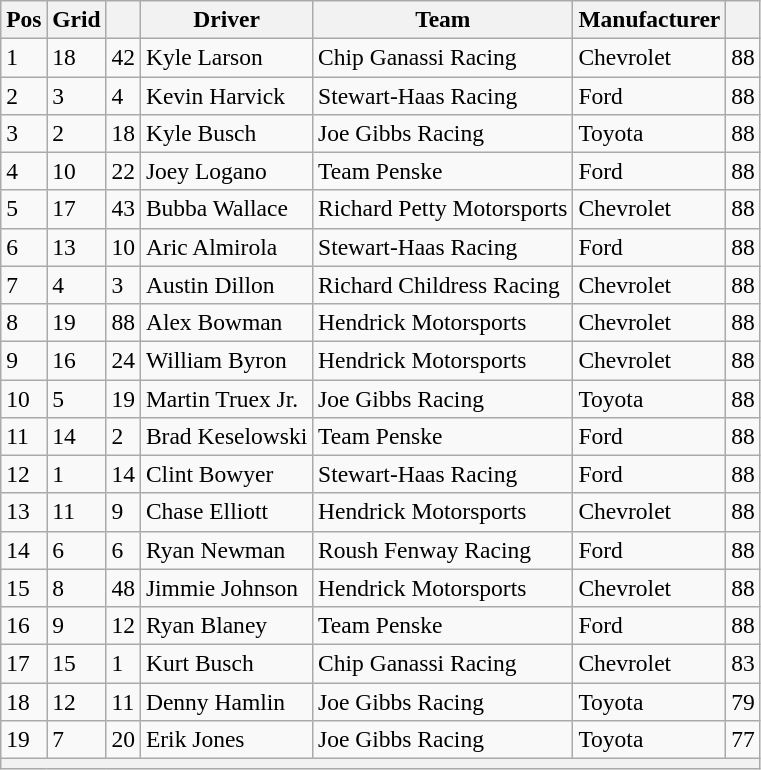<table class="wikitable" style="font-size:98%">
<tr>
<th>Pos</th>
<th>Grid</th>
<th></th>
<th>Driver</th>
<th>Team</th>
<th>Manufacturer</th>
<th></th>
</tr>
<tr>
<td>1</td>
<td>18</td>
<td>42</td>
<td>Kyle Larson</td>
<td>Chip Ganassi Racing</td>
<td>Chevrolet</td>
<td>88</td>
</tr>
<tr>
<td>2</td>
<td>3</td>
<td>4</td>
<td>Kevin Harvick</td>
<td>Stewart-Haas Racing</td>
<td>Ford</td>
<td>88</td>
</tr>
<tr>
<td>3</td>
<td>2</td>
<td>18</td>
<td>Kyle Busch</td>
<td>Joe Gibbs Racing</td>
<td>Toyota</td>
<td>88</td>
</tr>
<tr>
<td>4</td>
<td>10</td>
<td>22</td>
<td>Joey Logano</td>
<td>Team Penske</td>
<td>Ford</td>
<td>88</td>
</tr>
<tr>
<td>5</td>
<td>17</td>
<td>43</td>
<td>Bubba Wallace</td>
<td>Richard Petty Motorsports</td>
<td>Chevrolet</td>
<td>88</td>
</tr>
<tr>
<td>6</td>
<td>13</td>
<td>10</td>
<td>Aric Almirola</td>
<td>Stewart-Haas Racing</td>
<td>Ford</td>
<td>88</td>
</tr>
<tr>
<td>7</td>
<td>4</td>
<td>3</td>
<td>Austin Dillon</td>
<td>Richard Childress Racing</td>
<td>Chevrolet</td>
<td>88</td>
</tr>
<tr>
<td>8</td>
<td>19</td>
<td>88</td>
<td>Alex Bowman</td>
<td>Hendrick Motorsports</td>
<td>Chevrolet</td>
<td>88</td>
</tr>
<tr>
<td>9</td>
<td>16</td>
<td>24</td>
<td>William Byron</td>
<td>Hendrick Motorsports</td>
<td>Chevrolet</td>
<td>88</td>
</tr>
<tr>
<td>10</td>
<td>5</td>
<td>19</td>
<td>Martin Truex Jr.</td>
<td>Joe Gibbs Racing</td>
<td>Toyota</td>
<td>88</td>
</tr>
<tr>
<td>11</td>
<td>14</td>
<td>2</td>
<td>Brad Keselowski</td>
<td>Team Penske</td>
<td>Ford</td>
<td>88</td>
</tr>
<tr>
<td>12</td>
<td>1</td>
<td>14</td>
<td>Clint Bowyer</td>
<td>Stewart-Haas Racing</td>
<td>Ford</td>
<td>88</td>
</tr>
<tr>
<td>13</td>
<td>11</td>
<td>9</td>
<td>Chase Elliott</td>
<td>Hendrick Motorsports</td>
<td>Chevrolet</td>
<td>88</td>
</tr>
<tr>
<td>14</td>
<td>6</td>
<td>6</td>
<td>Ryan Newman</td>
<td>Roush Fenway Racing</td>
<td>Ford</td>
<td>88</td>
</tr>
<tr>
<td>15</td>
<td>8</td>
<td>48</td>
<td>Jimmie Johnson</td>
<td>Hendrick Motorsports</td>
<td>Chevrolet</td>
<td>88</td>
</tr>
<tr>
<td>16</td>
<td>9</td>
<td>12</td>
<td>Ryan Blaney</td>
<td>Team Penske</td>
<td>Ford</td>
<td>88</td>
</tr>
<tr>
<td>17</td>
<td>15</td>
<td>1</td>
<td>Kurt Busch</td>
<td>Chip Ganassi Racing</td>
<td>Chevrolet</td>
<td>83</td>
</tr>
<tr>
<td>18</td>
<td>12</td>
<td>11</td>
<td>Denny Hamlin</td>
<td>Joe Gibbs Racing</td>
<td>Toyota</td>
<td>79</td>
</tr>
<tr>
<td>19</td>
<td>7</td>
<td>20</td>
<td>Erik Jones</td>
<td>Joe Gibbs Racing</td>
<td>Toyota</td>
<td>77</td>
</tr>
<tr>
<th colspan="7"></th>
</tr>
</table>
